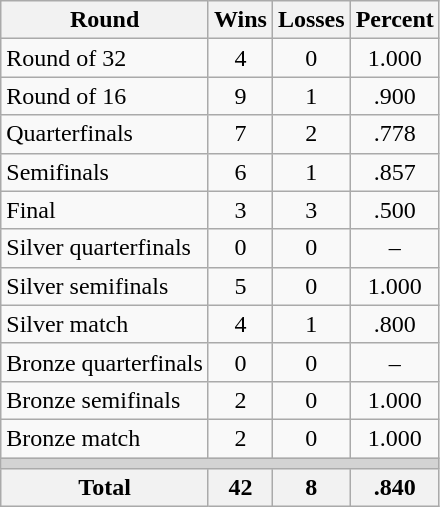<table class=wikitable>
<tr>
<th>Round</th>
<th>Wins</th>
<th>Losses</th>
<th>Percent</th>
</tr>
<tr align=center>
<td align=left>Round of 32</td>
<td>4</td>
<td>0</td>
<td>1.000</td>
</tr>
<tr align=center>
<td align=left>Round of 16</td>
<td>9</td>
<td>1</td>
<td>.900</td>
</tr>
<tr align=center>
<td align=left>Quarterfinals</td>
<td>7</td>
<td>2</td>
<td>.778</td>
</tr>
<tr align=center>
<td align=left>Semifinals</td>
<td>6</td>
<td>1</td>
<td>.857</td>
</tr>
<tr align=center>
<td align=left>Final</td>
<td>3</td>
<td>3</td>
<td>.500</td>
</tr>
<tr align=center>
<td align=left>Silver quarterfinals</td>
<td>0</td>
<td>0</td>
<td>–</td>
</tr>
<tr align=center>
<td align=left>Silver semifinals</td>
<td>5</td>
<td>0</td>
<td>1.000</td>
</tr>
<tr align=center>
<td align=left>Silver match</td>
<td>4</td>
<td>1</td>
<td>.800</td>
</tr>
<tr align=center>
<td align=left>Bronze quarterfinals</td>
<td>0</td>
<td>0</td>
<td>–</td>
</tr>
<tr align=center>
<td align=left>Bronze semifinals</td>
<td>2</td>
<td>0</td>
<td>1.000</td>
</tr>
<tr align=center>
<td align=left>Bronze match</td>
<td>2</td>
<td>0</td>
<td>1.000</td>
</tr>
<tr>
<td colspan=4 bgcolor=lightgray></td>
</tr>
<tr>
<th>Total</th>
<th>42</th>
<th>8</th>
<th>.840</th>
</tr>
</table>
